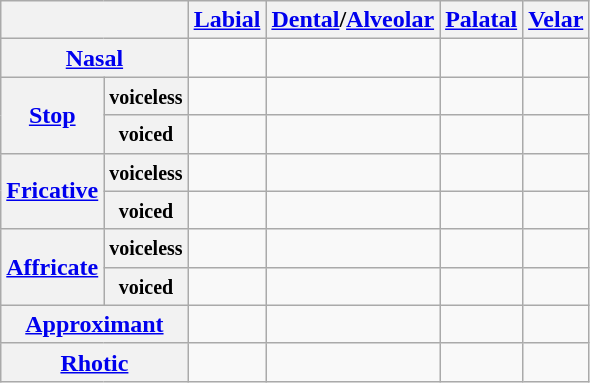<table class="wikitable" style="text-align:center">
<tr>
<th colspan="2"></th>
<th><a href='#'>Labial</a></th>
<th><a href='#'>Dental</a>/<a href='#'>Alveolar</a></th>
<th><a href='#'>Palatal</a></th>
<th><a href='#'>Velar</a></th>
</tr>
<tr>
<th colspan="2"><a href='#'>Nasal</a></th>
<td></td>
<td></td>
<td></td>
<td></td>
</tr>
<tr align="center">
<th rowspan="2"><a href='#'>Stop</a></th>
<th><small>voiceless</small></th>
<td></td>
<td></td>
<td></td>
<td> </td>
</tr>
<tr>
<th><small>voiced</small></th>
<td></td>
<td></td>
<td></td>
<td></td>
</tr>
<tr align="center">
<th rowspan="2"><a href='#'>Fricative</a></th>
<th><small>voiceless</small></th>
<td></td>
<td> </td>
<td></td>
<td></td>
</tr>
<tr>
<th><small>voiced</small></th>
<td></td>
<td></td>
<td></td>
<td></td>
</tr>
<tr align="center">
<th rowspan="2"><a href='#'>Affricate</a></th>
<th><small>voiceless</small></th>
<td></td>
<td></td>
<td></td>
<td></td>
</tr>
<tr>
<th><small>voiced</small></th>
<td></td>
<td></td>
<td></td>
<td></td>
</tr>
<tr align="center">
<th colspan="2"><a href='#'>Approximant</a></th>
<td></td>
<td></td>
<td></td>
<td></td>
</tr>
<tr align="center">
<th colspan="2"><a href='#'>Rhotic</a></th>
<td></td>
<td></td>
<td></td>
<td></td>
</tr>
</table>
